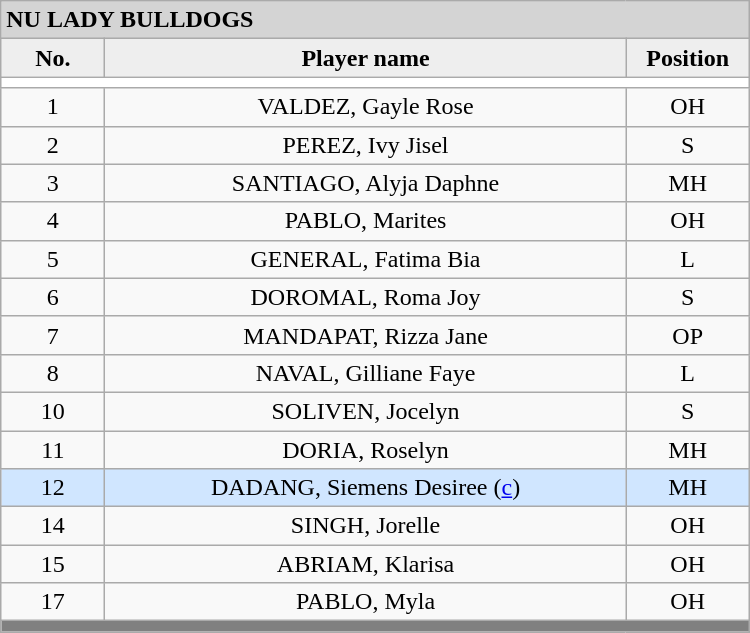<table class='wikitable mw-collapsible mw-collapsed' style='text-align: center; width: 500px; border: none;'>
<tr>
<th style="background:#D4D4D4; text-align:left;" colspan=3> NU LADY BULLDOGS</th>
</tr>
<tr style="background:#EEEEEE; font-weight:bold;">
<td width=10%>No.</td>
<td width=50%>Player name</td>
<td width=10%>Position</td>
</tr>
<tr style="background:#FFFFFF;">
<td colspan=3 align=center></td>
</tr>
<tr>
<td align=center>1</td>
<td>VALDEZ, Gayle Rose</td>
<td align=center>OH</td>
</tr>
<tr>
<td align=center>2</td>
<td>PEREZ, Ivy Jisel</td>
<td align=center>S</td>
</tr>
<tr>
<td align=center>3</td>
<td>SANTIAGO, Alyja Daphne</td>
<td align=center>MH</td>
</tr>
<tr>
<td align=center>4</td>
<td>PABLO, Marites</td>
<td align=center>OH</td>
</tr>
<tr>
<td align=center>5</td>
<td>GENERAL, Fatima Bia</td>
<td align=center>L</td>
</tr>
<tr>
<td align=center>6</td>
<td>DOROMAL, Roma Joy</td>
<td align=center>S</td>
</tr>
<tr>
<td align=center>7</td>
<td>MANDAPAT, Rizza Jane</td>
<td align=center>OP</td>
</tr>
<tr>
<td align=center>8</td>
<td>NAVAL, Gilliane Faye</td>
<td align=center>L</td>
</tr>
<tr>
<td align=center>10</td>
<td>SOLIVEN, Jocelyn</td>
<td align=center>S</td>
</tr>
<tr>
<td align=center>11</td>
<td>DORIA, Roselyn</td>
<td align=center>MH</td>
</tr>
<tr bgcolor=#D0E6FF>
<td align=center>12</td>
<td>DADANG, Siemens Desiree (<a href='#'>c</a>)</td>
<td align=center>MH</td>
</tr>
<tr>
<td align=center>14</td>
<td>SINGH, Jorelle</td>
<td align=center>OH</td>
</tr>
<tr>
<td align=center>15</td>
<td>ABRIAM, Klarisa</td>
<td align=center>OH</td>
</tr>
<tr>
<td align=center>17</td>
<td>PABLO, Myla</td>
<td align=center>OH</td>
</tr>
<tr>
<th style="background:gray;" colspan=3></th>
</tr>
<tr>
</tr>
</table>
